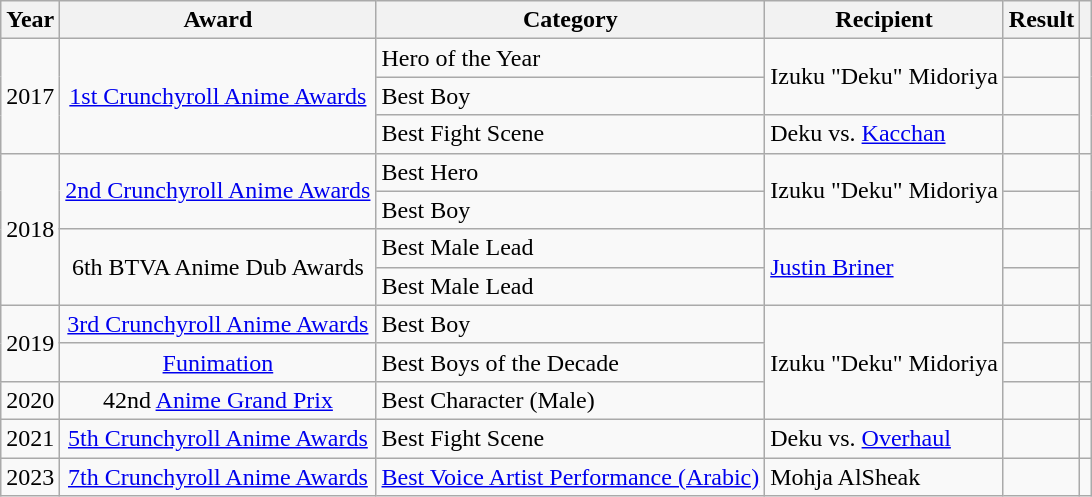<table class="wikitable sortable plainrowheaders">
<tr>
<th scope="col">Year</th>
<th scope="col">Award</th>
<th scope="col">Category</th>
<th scope="col">Recipient</th>
<th scope="col">Result</th>
<th scope="col" class="unsortable"></th>
</tr>
<tr>
<td rowspan="3" align="center">2017</td>
<td rowspan="3" align="center"><a href='#'>1st Crunchyroll Anime Awards</a></td>
<td>Hero of the Year</td>
<td rowspan="2">Izuku "Deku" Midoriya</td>
<td></td>
<td rowspan="3" style="text-align:center;"></td>
</tr>
<tr>
<td>Best Boy</td>
<td></td>
</tr>
<tr>
<td>Best Fight Scene</td>
<td>Deku vs. <a href='#'>Kacchan</a></td>
<td></td>
</tr>
<tr>
<td rowspan="4" align="center">2018</td>
<td rowspan="2" align="center"><a href='#'>2nd Crunchyroll Anime Awards</a></td>
<td>Best Hero</td>
<td rowspan="2">Izuku "Deku" Midoriya</td>
<td></td>
<td rowspan="2" style="text-align:center;"></td>
</tr>
<tr>
<td>Best Boy</td>
<td></td>
</tr>
<tr>
<td rowspan="2" align="center">6th BTVA Anime Dub Awards</td>
<td>Best Male Lead</td>
<td rowspan="2"><a href='#'>Justin Briner</a> </td>
<td></td>
<td rowspan="2" style="text-align:center;"></td>
</tr>
<tr>
<td>Best Male Lead </td>
<td></td>
</tr>
<tr>
<td rowspan="2" align="center">2019</td>
<td align="center"><a href='#'>3rd Crunchyroll Anime Awards</a></td>
<td>Best Boy</td>
<td rowspan="3">Izuku "Deku" Midoriya</td>
<td></td>
<td style="text-align:center;"></td>
</tr>
<tr>
<td align="center"><a href='#'>Funimation</a></td>
<td>Best Boys of the Decade</td>
<td></td>
<td style="text-align:center;"></td>
</tr>
<tr>
<td align="center">2020</td>
<td align="center">42nd <a href='#'>Anime Grand Prix</a></td>
<td>Best Character (Male)</td>
<td></td>
<td style="text-align:center;"></td>
</tr>
<tr>
<td align="center">2021</td>
<td align="center"><a href='#'>5th Crunchyroll Anime Awards</a></td>
<td>Best Fight Scene</td>
<td>Deku vs. <a href='#'>Overhaul</a></td>
<td></td>
<td style="text-align:center;"></td>
</tr>
<tr>
<td align="center">2023</td>
<td align="center"><a href='#'>7th Crunchyroll Anime Awards</a></td>
<td><a href='#'>Best Voice Artist Performance (Arabic)</a></td>
<td>Mohja AlSheak </td>
<td></td>
<td style="text-align:center;"></td>
</tr>
</table>
